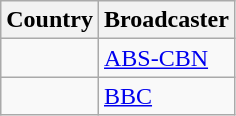<table class="wikitable">
<tr>
<th align=center>Country</th>
<th align=center>Broadcaster</th>
</tr>
<tr>
<td></td>
<td><a href='#'>ABS-CBN</a></td>
</tr>
<tr>
<td></td>
<td><a href='#'>BBC</a></td>
</tr>
</table>
